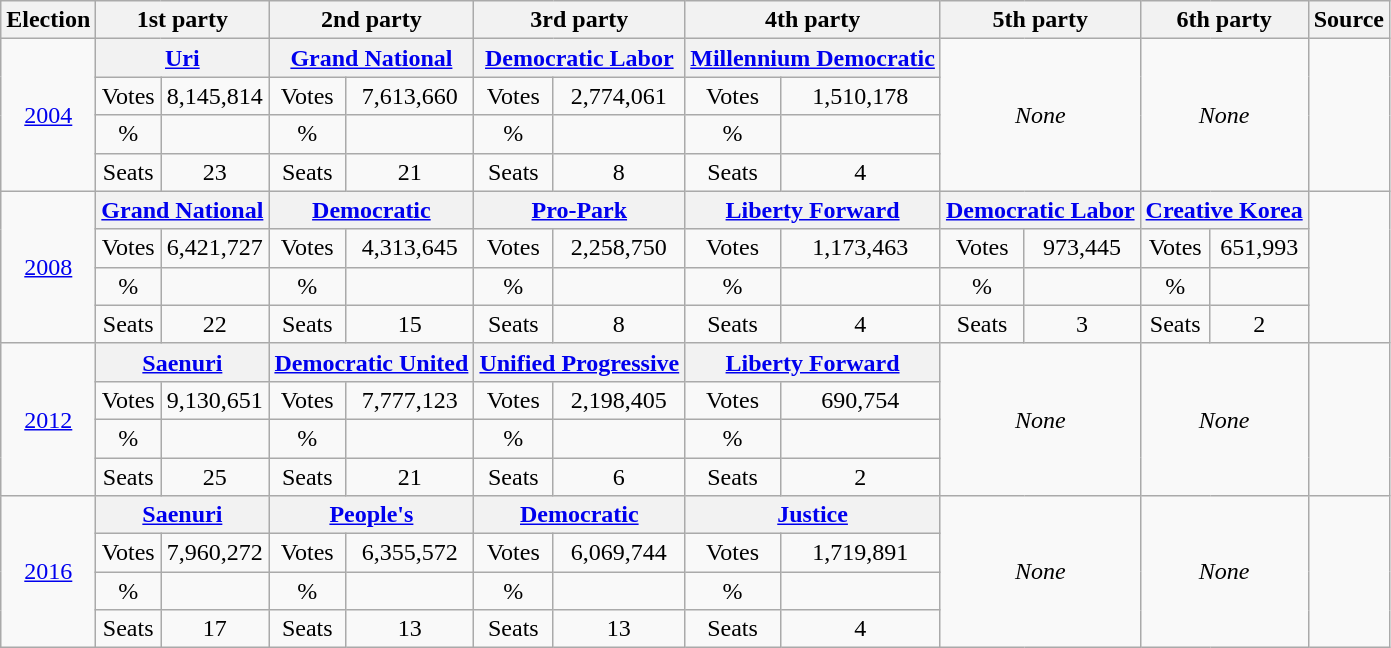<table class="wikitable" style="text-align:center;">
<tr>
<th>Election</th>
<th colspan="2">1st party</th>
<th colspan="2">2nd party</th>
<th colspan="2">3rd party</th>
<th colspan="2">4th party</th>
<th colspan="2">5th party</th>
<th colspan="2">6th party</th>
<th>Source</th>
</tr>
<tr>
<td rowspan="4"><a href='#'>2004</a></td>
<th colspan="2"><a href='#'>Uri</a></th>
<th colspan="2"><a href='#'>Grand National</a></th>
<th colspan="2"><a href='#'>Democratic Labor</a></th>
<th colspan="2"><a href='#'>Millennium Democratic</a></th>
<td colspan="2" rowspan="4"><em>None</em></td>
<td colspan="2" rowspan="4"><em>None</em></td>
<td rowspan="4"></td>
</tr>
<tr>
<td>Votes</td>
<td>8,145,814</td>
<td>Votes</td>
<td>7,613,660</td>
<td>Votes</td>
<td>2,774,061</td>
<td>Votes</td>
<td>1,510,178</td>
</tr>
<tr>
<td>%</td>
<td></td>
<td>%</td>
<td></td>
<td>%</td>
<td></td>
<td>%</td>
<td></td>
</tr>
<tr>
<td>Seats</td>
<td>23</td>
<td>Seats</td>
<td>21</td>
<td>Seats</td>
<td>8</td>
<td>Seats</td>
<td>4</td>
</tr>
<tr>
<td rowspan="4"><a href='#'>2008</a></td>
<th colspan="2"><a href='#'>Grand National</a></th>
<th colspan="2"><a href='#'>Democratic</a></th>
<th colspan="2"><a href='#'>Pro-Park</a></th>
<th colspan="2"><a href='#'>Liberty Forward</a></th>
<th colspan="2"><a href='#'>Democratic Labor</a></th>
<th colspan="2"><a href='#'>Creative Korea</a></th>
<td rowspan="4"></td>
</tr>
<tr>
<td>Votes</td>
<td>6,421,727</td>
<td>Votes</td>
<td>4,313,645</td>
<td>Votes</td>
<td>2,258,750</td>
<td>Votes</td>
<td>1,173,463</td>
<td>Votes</td>
<td>973,445</td>
<td>Votes</td>
<td>651,993</td>
</tr>
<tr>
<td>%</td>
<td></td>
<td>%</td>
<td></td>
<td>%</td>
<td></td>
<td>%</td>
<td></td>
<td>%</td>
<td></td>
<td>%</td>
<td></td>
</tr>
<tr>
<td>Seats</td>
<td>22</td>
<td>Seats</td>
<td>15</td>
<td>Seats</td>
<td>8</td>
<td>Seats</td>
<td>4</td>
<td>Seats</td>
<td>3</td>
<td>Seats</td>
<td>2</td>
</tr>
<tr>
<td rowspan="4"><a href='#'>2012</a></td>
<th colspan="2"><a href='#'>Saenuri</a></th>
<th colspan="2"><a href='#'>Democratic United</a></th>
<th colspan="2"><a href='#'>Unified Progressive</a></th>
<th colspan="2"><a href='#'>Liberty Forward</a></th>
<td colspan="2" rowspan="4"><em>None</em></td>
<td colspan="2" rowspan="4"><em>None</em></td>
<td rowspan="4"></td>
</tr>
<tr>
<td>Votes</td>
<td>9,130,651</td>
<td>Votes</td>
<td>7,777,123</td>
<td>Votes</td>
<td>2,198,405</td>
<td>Votes</td>
<td>690,754</td>
</tr>
<tr>
<td>%</td>
<td></td>
<td>%</td>
<td></td>
<td>%</td>
<td></td>
<td>%</td>
<td></td>
</tr>
<tr>
<td>Seats</td>
<td>25</td>
<td>Seats</td>
<td>21</td>
<td>Seats</td>
<td>6</td>
<td>Seats</td>
<td>2</td>
</tr>
<tr>
<td rowspan="4"><a href='#'>2016</a></td>
<th colspan="2"><a href='#'>Saenuri</a></th>
<th colspan="2"><a href='#'>People's</a></th>
<th colspan="2"><a href='#'>Democratic</a></th>
<th colspan="2"><a href='#'>Justice</a></th>
<td colspan="2" rowspan="4"><em>None</em></td>
<td colspan="2" rowspan="4"><em>None</em></td>
<td rowspan="4"></td>
</tr>
<tr>
<td>Votes</td>
<td>7,960,272</td>
<td>Votes</td>
<td>6,355,572</td>
<td>Votes</td>
<td>6,069,744</td>
<td>Votes</td>
<td>1,719,891</td>
</tr>
<tr>
<td>%</td>
<td></td>
<td>%</td>
<td></td>
<td>%</td>
<td></td>
<td>%</td>
<td></td>
</tr>
<tr>
<td>Seats</td>
<td>17</td>
<td>Seats</td>
<td>13</td>
<td>Seats</td>
<td>13</td>
<td>Seats</td>
<td>4</td>
</tr>
</table>
